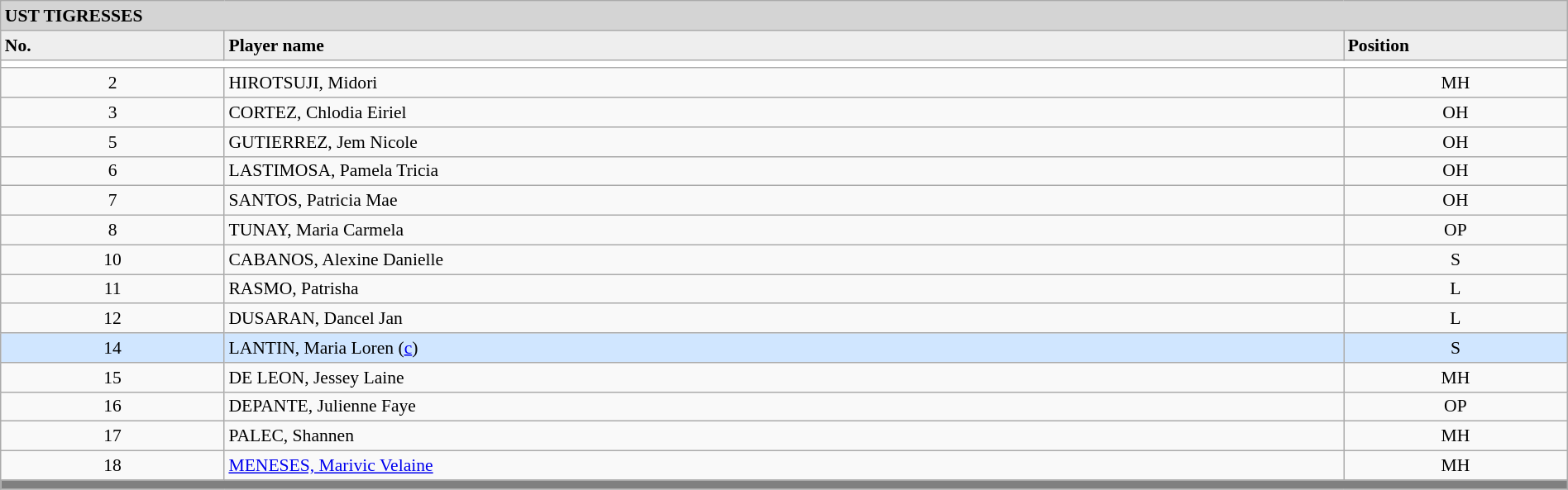<table class="wikitable collapsible collapsed" style="font-size:90%;width:100%;">
<tr>
<th style="background:#D4D4D4; text-align:left;" colspan=3> UST TIGRESSES</th>
</tr>
<tr style="background:#EEEEEE; font-weight:bold;">
<td width=10%>No.</td>
<td width=50%>Player name</td>
<td width=10%>Position</td>
</tr>
<tr style="background:#FFFFFF;">
<td colspan=3 align=center></td>
</tr>
<tr>
<td align=center>2</td>
<td>HIROTSUJI, Midori</td>
<td align=center>MH</td>
</tr>
<tr>
<td align=center>3</td>
<td>CORTEZ, Chlodia Eiriel</td>
<td align=center>OH</td>
</tr>
<tr>
<td align=center>5</td>
<td>GUTIERREZ, Jem Nicole</td>
<td align=center>OH</td>
</tr>
<tr>
<td align=center>6</td>
<td>LASTIMOSA, Pamela Tricia</td>
<td align=center>OH</td>
</tr>
<tr>
<td align=center>7</td>
<td>SANTOS, Patricia Mae</td>
<td align=center>OH</td>
</tr>
<tr>
<td align=center>8</td>
<td>TUNAY, Maria Carmela</td>
<td align=center>OP</td>
</tr>
<tr>
<td align=center>10</td>
<td>CABANOS, Alexine Danielle</td>
<td align=center>S</td>
</tr>
<tr>
<td align=center>11</td>
<td>RASMO, Patrisha</td>
<td align=center>L</td>
</tr>
<tr>
<td align=center>12</td>
<td>DUSARAN, Dancel Jan</td>
<td align=center>L</td>
</tr>
<tr bgcolor=#D0E6FF>
<td align=center>14</td>
<td>LANTIN, Maria Loren (<a href='#'>c</a>)</td>
<td align=center>S</td>
</tr>
<tr>
<td align=center>15</td>
<td>DE LEON, Jessey Laine</td>
<td align=center>MH</td>
</tr>
<tr>
<td align=center>16</td>
<td>DEPANTE, Julienne Faye</td>
<td align=center>OP</td>
</tr>
<tr>
<td align=center>17</td>
<td>PALEC, Shannen</td>
<td align=center>MH</td>
</tr>
<tr>
<td align=center>18</td>
<td><a href='#'>MENESES, Marivic Velaine</a></td>
<td align=center>MH</td>
</tr>
<tr>
<th style="background:gray;" colspan=3></th>
</tr>
<tr>
</tr>
</table>
